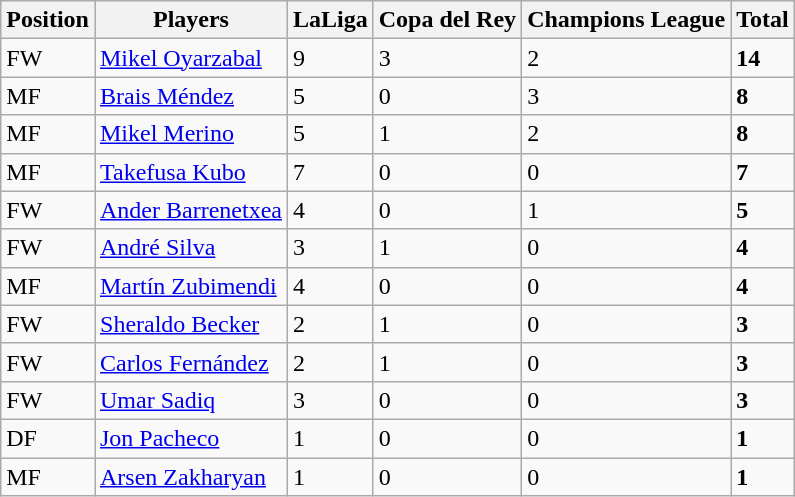<table class="wikitable">
<tr>
<th>Position</th>
<th>Players</th>
<th>LaLiga</th>
<th>Copa del Rey</th>
<th>Champions League</th>
<th>Total</th>
</tr>
<tr>
<td>FW</td>
<td> <a href='#'>Mikel Oyarzabal</a></td>
<td>9</td>
<td>3</td>
<td>2</td>
<td><strong>14</strong></td>
</tr>
<tr>
<td>MF</td>
<td> <a href='#'>Brais Méndez</a></td>
<td>5</td>
<td>0</td>
<td>3</td>
<td><strong>8</strong></td>
</tr>
<tr>
<td>MF</td>
<td> <a href='#'>Mikel Merino</a></td>
<td>5</td>
<td>1</td>
<td>2</td>
<td><strong>8</strong></td>
</tr>
<tr>
<td>MF</td>
<td> <a href='#'>Takefusa Kubo</a></td>
<td>7</td>
<td>0</td>
<td>0</td>
<td><strong>7</strong></td>
</tr>
<tr>
<td>FW</td>
<td> <a href='#'>Ander Barrenetxea</a></td>
<td>4</td>
<td>0</td>
<td>1</td>
<td><strong>5</strong></td>
</tr>
<tr>
<td>FW</td>
<td> <a href='#'>André Silva</a></td>
<td>3</td>
<td>1</td>
<td>0</td>
<td><strong>4</strong></td>
</tr>
<tr>
<td>MF</td>
<td> <a href='#'>Martín Zubimendi</a></td>
<td>4</td>
<td>0</td>
<td>0</td>
<td><strong>4</strong></td>
</tr>
<tr>
<td>FW</td>
<td> <a href='#'>Sheraldo Becker</a></td>
<td>2</td>
<td>1</td>
<td>0</td>
<td><strong>3</strong></td>
</tr>
<tr>
<td>FW</td>
<td> <a href='#'>Carlos Fernández</a></td>
<td>2</td>
<td>1</td>
<td>0</td>
<td><strong>3</strong></td>
</tr>
<tr>
<td>FW</td>
<td> <a href='#'>Umar Sadiq</a></td>
<td>3</td>
<td>0</td>
<td>0</td>
<td><strong>3</strong></td>
</tr>
<tr>
<td>DF</td>
<td> <a href='#'>Jon Pacheco</a></td>
<td>1</td>
<td>0</td>
<td>0</td>
<td><strong>1</strong></td>
</tr>
<tr>
<td>MF</td>
<td> <a href='#'>Arsen Zakharyan</a></td>
<td>1</td>
<td>0</td>
<td>0</td>
<td><strong>1</strong></td>
</tr>
</table>
